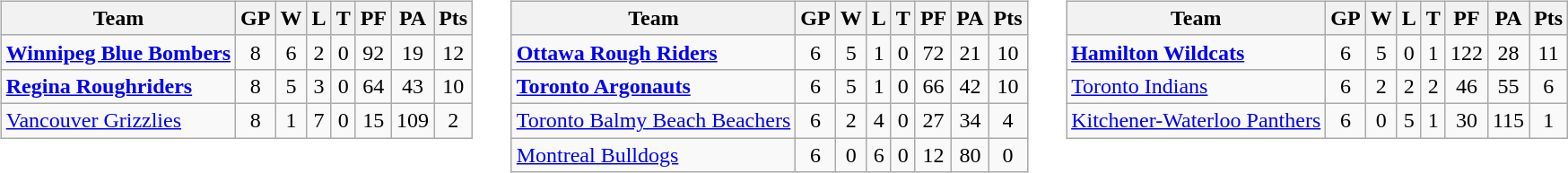<table cellspacing="10">
<tr>
<td valign="top"><br><table class="wikitable">
<tr>
<th>Team</th>
<th>GP</th>
<th>W</th>
<th>L</th>
<th>T</th>
<th>PF</th>
<th>PA</th>
<th>Pts</th>
</tr>
<tr align="center">
<td align="left"><strong><a href='#'>Winnipeg Blue Bombers</a></strong></td>
<td>8</td>
<td>6</td>
<td>2</td>
<td>0</td>
<td>92</td>
<td>19</td>
<td>12</td>
</tr>
<tr align="center">
<td align="left"><strong><a href='#'>Regina Roughriders</a></strong></td>
<td>8</td>
<td>5</td>
<td>3</td>
<td>0</td>
<td>64</td>
<td>43</td>
<td>10</td>
</tr>
<tr align="center">
<td align="left"><a href='#'>Vancouver Grizzlies</a></td>
<td>8</td>
<td>1</td>
<td>7</td>
<td>0</td>
<td>15</td>
<td>109</td>
<td>2</td>
</tr>
</table>
</td>
<td valign="top"><br><table class="wikitable">
<tr>
<th>Team</th>
<th>GP</th>
<th>W</th>
<th>L</th>
<th>T</th>
<th>PF</th>
<th>PA</th>
<th>Pts</th>
</tr>
<tr align="center">
<td align="left"><strong><a href='#'>Ottawa Rough Riders</a></strong></td>
<td>6</td>
<td>5</td>
<td>1</td>
<td>0</td>
<td>72</td>
<td>21</td>
<td>10</td>
</tr>
<tr align="center">
<td align="left"><strong><a href='#'>Toronto Argonauts</a></strong></td>
<td>6</td>
<td>5</td>
<td>1</td>
<td>0</td>
<td>66</td>
<td>42</td>
<td>10</td>
</tr>
<tr align="center">
<td align="left"><a href='#'>Toronto Balmy Beach Beachers</a></td>
<td>6</td>
<td>2</td>
<td>4</td>
<td>0</td>
<td>27</td>
<td>34</td>
<td>4</td>
</tr>
<tr align="center">
<td align="left"><a href='#'>Montreal Bulldogs</a></td>
<td>6</td>
<td>0</td>
<td>6</td>
<td>0</td>
<td>12</td>
<td>80</td>
<td>0</td>
</tr>
</table>
</td>
<td valign="top"><br><table class="wikitable">
<tr>
<th>Team</th>
<th>GP</th>
<th>W</th>
<th>L</th>
<th>T</th>
<th>PF</th>
<th>PA</th>
<th>Pts</th>
</tr>
<tr align="center">
<td align="left"><strong><a href='#'>Hamilton Wildcats</a></strong></td>
<td>6</td>
<td>5</td>
<td>0</td>
<td>1</td>
<td>122</td>
<td>28</td>
<td>11</td>
</tr>
<tr align="center">
<td align="left"><a href='#'>Toronto Indians</a></td>
<td>6</td>
<td>2</td>
<td>2</td>
<td>2</td>
<td>46</td>
<td>55</td>
<td>6</td>
</tr>
<tr align="center">
<td align="left"><a href='#'>Kitchener-Waterloo Panthers</a></td>
<td>6</td>
<td>0</td>
<td>5</td>
<td>1</td>
<td>30</td>
<td>115</td>
<td>1</td>
</tr>
</table>
</td>
</tr>
</table>
